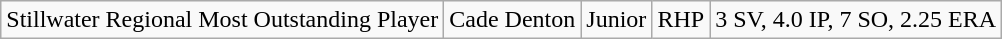<table class="wikitable" style="text-align: center;">
<tr align="center">
<td rowspan=1>Stillwater Regional Most Outstanding Player</td>
<td>Cade Denton</td>
<td>Junior</td>
<td>RHP</td>
<td>3 SV, 4.0 IP, 7 SO, 2.25 ERA</td>
</tr>
</table>
